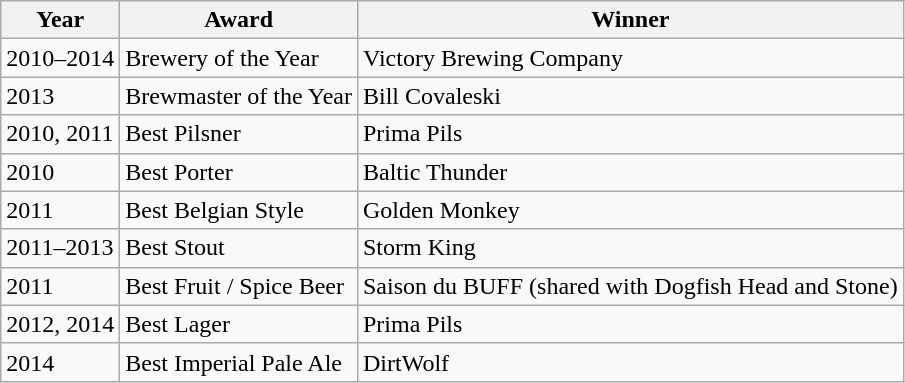<table class="wikitable">
<tr>
<th>Year</th>
<th>Award</th>
<th>Winner</th>
</tr>
<tr>
<td>2010–2014</td>
<td>Brewery of the Year</td>
<td>Victory Brewing Company</td>
</tr>
<tr>
<td>2013</td>
<td>Brewmaster of the Year</td>
<td>Bill Covaleski</td>
</tr>
<tr>
<td>2010, 2011</td>
<td>Best Pilsner</td>
<td>Prima Pils</td>
</tr>
<tr>
<td>2010</td>
<td>Best Porter</td>
<td>Baltic Thunder</td>
</tr>
<tr>
<td>2011</td>
<td>Best Belgian Style</td>
<td>Golden Monkey</td>
</tr>
<tr>
<td>2011–2013</td>
<td>Best Stout</td>
<td>Storm King</td>
</tr>
<tr>
<td>2011</td>
<td>Best Fruit / Spice Beer</td>
<td>Saison du BUFF (shared with Dogfish Head and Stone)</td>
</tr>
<tr>
<td>2012, 2014</td>
<td>Best Lager</td>
<td>Prima Pils</td>
</tr>
<tr>
<td>2014</td>
<td>Best Imperial Pale Ale</td>
<td>DirtWolf</td>
</tr>
</table>
